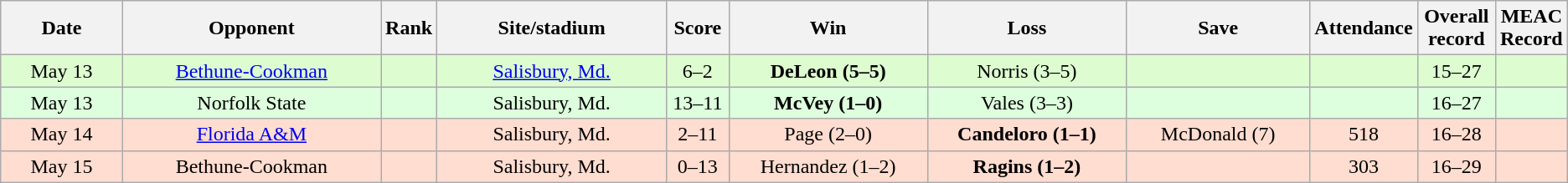<table class="wikitable">
<tr>
<th bgcolor="#DDDDFF" width="8%">Date</th>
<th bgcolor="#DDDDFF" width="17%">Opponent</th>
<th bgcolor="#DDDDFF" width="3%">Rank</th>
<th bgcolor="#DDDDFF" width="15%">Site/stadium</th>
<th bgcolor="#DDDDFF" width="4%">Score</th>
<th bgcolor="#DDDDFF" width="13%">Win</th>
<th bgcolor="#DDDDFF" width="13%">Loss</th>
<th bgcolor="#DDDDFF" width="12%">Save</th>
<th bgcolor="#DDDDFF" width="6%">Attendance</th>
<th bgcolor="#DDDDFF" width="5%">Overall record</th>
<th bgcolor="#DDDDFF" width="5%">MEAC Record</th>
</tr>
<tr align="center" bgcolor="#ddfdd">
<td>May 13</td>
<td><a href='#'>Bethune-Cookman</a></td>
<td></td>
<td><a href='#'>Salisbury, Md.</a></td>
<td>6–2</td>
<td><strong>DeLeon (5–5)</strong></td>
<td>Norris (3–5)</td>
<td></td>
<td></td>
<td>15–27</td>
<td></td>
</tr>
<tr align="center" bgcolor="#ddffdd">
<td>May 13</td>
<td>Norfolk State</td>
<td></td>
<td>Salisbury, Md.</td>
<td>13–11</td>
<td><strong>McVey (1–0)</strong></td>
<td>Vales (3–3)</td>
<td></td>
<td></td>
<td>16–27</td>
<td></td>
</tr>
<tr align="center" bgcolor="ffddd">
<td>May 14</td>
<td><a href='#'>Florida A&M</a></td>
<td></td>
<td>Salisbury, Md.</td>
<td>2–11</td>
<td>Page (2–0)</td>
<td><strong>Candeloro (1–1)</strong></td>
<td>McDonald (7)</td>
<td>518</td>
<td>16–28</td>
<td></td>
</tr>
<tr align="center" bgcolor="ffddd">
<td>May 15</td>
<td>Bethune-Cookman</td>
<td></td>
<td>Salisbury, Md.</td>
<td>0–13</td>
<td>Hernandez (1–2)</td>
<td><strong>Ragins (1–2)</strong></td>
<td></td>
<td>303</td>
<td>16–29</td>
<td></td>
</tr>
</table>
